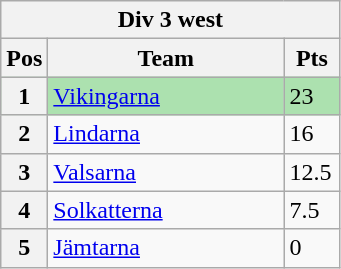<table class="wikitable">
<tr>
<th colspan="3">Div 3 west</th>
</tr>
<tr>
<th width=20>Pos</th>
<th width=150>Team</th>
<th width=30>Pts</th>
</tr>
<tr style="background:#ACE1AF;">
<th>1</th>
<td><a href='#'>Vikingarna</a></td>
<td>23</td>
</tr>
<tr>
<th>2</th>
<td><a href='#'>Lindarna</a></td>
<td>16</td>
</tr>
<tr>
<th>3</th>
<td><a href='#'>Valsarna</a></td>
<td>12.5</td>
</tr>
<tr>
<th>4</th>
<td><a href='#'>Solkatterna</a></td>
<td>7.5</td>
</tr>
<tr>
<th>5</th>
<td><a href='#'>Jämtarna</a></td>
<td>0</td>
</tr>
</table>
